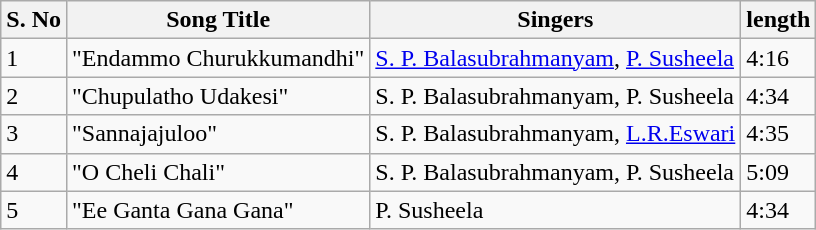<table class="wikitable">
<tr>
<th>S. No</th>
<th>Song Title</th>
<th>Singers</th>
<th>length</th>
</tr>
<tr>
<td>1</td>
<td>"Endammo Churukkumandhi"</td>
<td><a href='#'>S. P. Balasubrahmanyam</a>, <a href='#'>P. Susheela</a></td>
<td>4:16</td>
</tr>
<tr>
<td>2</td>
<td>"Chupulatho Udakesi"</td>
<td>S. P. Balasubrahmanyam, P. Susheela</td>
<td>4:34</td>
</tr>
<tr>
<td>3</td>
<td>"Sannajajuloo"</td>
<td>S. P. Balasubrahmanyam, <a href='#'>L.R.Eswari</a></td>
<td>4:35</td>
</tr>
<tr>
<td>4</td>
<td>"O Cheli Chali"</td>
<td>S. P. Balasubrahmanyam, P. Susheela</td>
<td>5:09</td>
</tr>
<tr>
<td>5</td>
<td>"Ee Ganta Gana Gana"</td>
<td>P. Susheela</td>
<td>4:34</td>
</tr>
</table>
